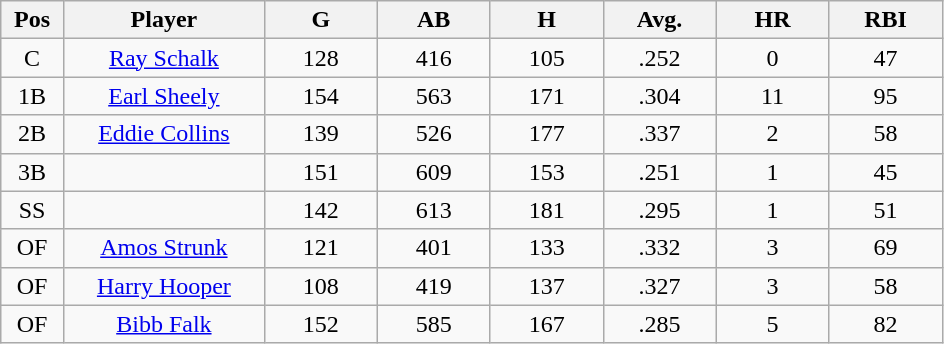<table class="wikitable sortable">
<tr>
<th bgcolor="#DDDDFF" width="5%">Pos</th>
<th bgcolor="#DDDDFF" width="16%">Player</th>
<th bgcolor="#DDDDFF" width="9%">G</th>
<th bgcolor="#DDDDFF" width="9%">AB</th>
<th bgcolor="#DDDDFF" width="9%">H</th>
<th bgcolor="#DDDDFF" width="9%">Avg.</th>
<th bgcolor="#DDDDFF" width="9%">HR</th>
<th bgcolor="#DDDDFF" width="9%">RBI</th>
</tr>
<tr align="center">
<td>C</td>
<td><a href='#'>Ray Schalk</a></td>
<td>128</td>
<td>416</td>
<td>105</td>
<td>.252</td>
<td>0</td>
<td>47</td>
</tr>
<tr align=center>
<td>1B</td>
<td><a href='#'>Earl Sheely</a></td>
<td>154</td>
<td>563</td>
<td>171</td>
<td>.304</td>
<td>11</td>
<td>95</td>
</tr>
<tr align=center>
<td>2B</td>
<td><a href='#'>Eddie Collins</a></td>
<td>139</td>
<td>526</td>
<td>177</td>
<td>.337</td>
<td>2</td>
<td>58</td>
</tr>
<tr align=center>
<td>3B</td>
<td></td>
<td>151</td>
<td>609</td>
<td>153</td>
<td>.251</td>
<td>1</td>
<td>45</td>
</tr>
<tr align="center">
<td>SS</td>
<td></td>
<td>142</td>
<td>613</td>
<td>181</td>
<td>.295</td>
<td>1</td>
<td>51</td>
</tr>
<tr align="center">
<td>OF</td>
<td><a href='#'>Amos Strunk</a></td>
<td>121</td>
<td>401</td>
<td>133</td>
<td>.332</td>
<td>3</td>
<td>69</td>
</tr>
<tr align=center>
<td>OF</td>
<td><a href='#'>Harry Hooper</a></td>
<td>108</td>
<td>419</td>
<td>137</td>
<td>.327</td>
<td>3</td>
<td>58</td>
</tr>
<tr align=center>
<td>OF</td>
<td><a href='#'>Bibb Falk</a></td>
<td>152</td>
<td>585</td>
<td>167</td>
<td>.285</td>
<td>5</td>
<td>82</td>
</tr>
</table>
